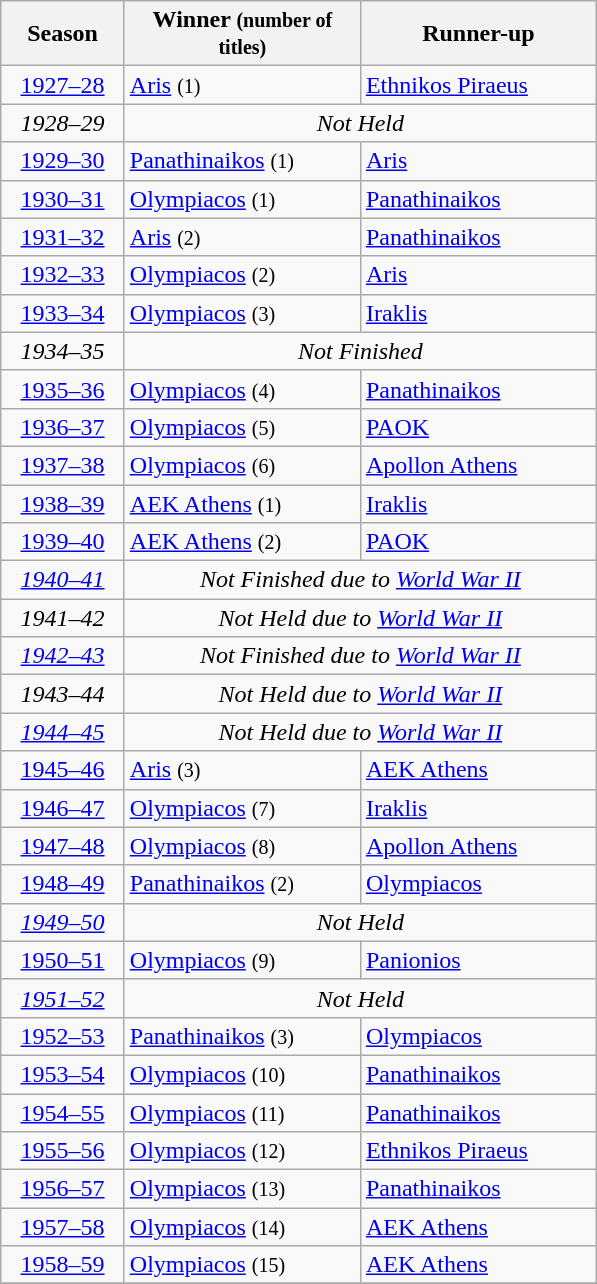<table class="wikitable">
<tr>
<th width=75px>Season </th>
<th width=150px>Winner <small>(number of titles)</small></th>
<th width=150px>Runner-up</th>
</tr>
<tr>
<td align=center><a href='#'>1927–28</a></td>
<td><a href='#'>Aris</a> <small>(1)</small></td>
<td><a href='#'>Ethnikos Piraeus</a></td>
</tr>
<tr>
<td align=center><em>1928–29</em></td>
<td colspan=2 align=center><em>Not Held</em></td>
</tr>
<tr>
<td align=center><a href='#'>1929–30</a></td>
<td><a href='#'>Panathinaikos</a> <small>(1)</small></td>
<td><a href='#'>Aris</a></td>
</tr>
<tr>
<td align=center><a href='#'>1930–31</a></td>
<td><a href='#'>Olympiacos</a> <small>(1)</small></td>
<td><a href='#'>Panathinaikos</a></td>
</tr>
<tr>
<td align=center><a href='#'>1931–32</a></td>
<td><a href='#'>Aris</a> <small>(2)</small></td>
<td><a href='#'>Panathinaikos</a></td>
</tr>
<tr>
<td align=center><a href='#'>1932–33</a></td>
<td><a href='#'>Olympiacos</a> <small>(2)</small></td>
<td><a href='#'>Aris</a></td>
</tr>
<tr>
<td align=center><a href='#'>1933–34</a></td>
<td><a href='#'>Olympiacos</a> <small>(3)</small></td>
<td><a href='#'>Iraklis</a></td>
</tr>
<tr>
<td align=center><em>1934–35</em></td>
<td colspan=2 style="text-align:center;"><em>Not Finished</em></td>
</tr>
<tr>
<td align=center><a href='#'>1935–36</a></td>
<td><a href='#'>Olympiacos</a> <small>(4)</small></td>
<td><a href='#'>Panathinaikos</a></td>
</tr>
<tr>
<td align=center><a href='#'>1936–37</a></td>
<td><a href='#'>Olympiacos</a> <small>(5)</small></td>
<td><a href='#'>PAOK</a></td>
</tr>
<tr>
<td align=center><a href='#'>1937–38</a></td>
<td><a href='#'>Olympiacos</a> <small>(6)</small></td>
<td><a href='#'>Apollon Athens</a></td>
</tr>
<tr>
<td align=center><a href='#'>1938–39</a></td>
<td><a href='#'>AEK Athens</a> <small>(1)</small></td>
<td><a href='#'>Iraklis</a></td>
</tr>
<tr>
<td align=center><a href='#'>1939–40</a></td>
<td><a href='#'>AEK Athens</a> <small>(2)</small></td>
<td><a href='#'>PAOK</a></td>
</tr>
<tr>
<td align=center><em><a href='#'>1940–41</a></em></td>
<td colspan=2 style="text-align:center;"><em>Not Finished due to <a href='#'>World War II</a></em></td>
</tr>
<tr>
<td align=center><em>1941–42</em></td>
<td colspan=2 style="text-align:center;"><em>Not Held due to <a href='#'>World War II</a></em></td>
</tr>
<tr>
<td align=center><em><a href='#'>1942–43</a></em></td>
<td colspan=2 style="text-align:center;"><em>Not Finished due to <a href='#'>World War II</a></em></td>
</tr>
<tr>
<td align=center><em>1943–44</em></td>
<td colspan=2 style="text-align:center;"><em>Not Held due to <a href='#'>World War II</a></em></td>
</tr>
<tr>
<td align=center><em><a href='#'>1944–45</a></em></td>
<td colspan=2 style="text-align:center;"><em>Not Held due to <a href='#'>World War II</a></em></td>
</tr>
<tr>
<td align=center><a href='#'>1945–46</a></td>
<td><a href='#'>Aris</a> <small>(3)</small></td>
<td><a href='#'>AEK Athens</a></td>
</tr>
<tr>
<td align=center><a href='#'>1946–47</a></td>
<td><a href='#'>Olympiacos</a> <small>(7)</small></td>
<td><a href='#'>Iraklis</a></td>
</tr>
<tr>
<td align=center><a href='#'>1947–48</a></td>
<td><a href='#'>Olympiacos</a> <small>(8)</small></td>
<td><a href='#'>Apollon Athens</a></td>
</tr>
<tr>
<td align=center><a href='#'>1948–49</a></td>
<td><a href='#'>Panathinaikos</a> <small>(2)</small></td>
<td><a href='#'>Olympiacos</a></td>
</tr>
<tr>
<td align=center><em><a href='#'>1949–50</a></em></td>
<td colspan=2 style="text-align:center;"><em>Not Held</em></td>
</tr>
<tr>
<td align=center><a href='#'>1950–51</a></td>
<td><a href='#'>Olympiacos</a> <small>(9)</small></td>
<td><a href='#'>Panionios</a></td>
</tr>
<tr>
<td align=center><em><a href='#'>1951–52</a></em></td>
<td colspan=2 style="text-align:center;"><em>Not Held</em></td>
</tr>
<tr>
<td align=center><a href='#'>1952–53</a></td>
<td><a href='#'>Panathinaikos</a> <small>(3)</small></td>
<td><a href='#'>Olympiacos</a></td>
</tr>
<tr>
<td align=center><a href='#'>1953–54</a></td>
<td><a href='#'>Olympiacos</a> <small>(10)</small></td>
<td><a href='#'>Panathinaikos</a></td>
</tr>
<tr>
<td align=center><a href='#'>1954–55</a></td>
<td><a href='#'>Olympiacos</a> <small>(11)</small></td>
<td><a href='#'>Panathinaikos</a></td>
</tr>
<tr>
<td align=center><a href='#'>1955–56</a></td>
<td><a href='#'>Olympiacos</a> <small>(12)</small></td>
<td><a href='#'>Ethnikos Piraeus</a></td>
</tr>
<tr>
<td align=center><a href='#'>1956–57</a></td>
<td><a href='#'>Olympiacos</a> <small>(13)</small></td>
<td><a href='#'>Panathinaikos</a></td>
</tr>
<tr>
<td align=center><a href='#'>1957–58</a></td>
<td><a href='#'>Olympiacos</a> <small>(14)</small></td>
<td><a href='#'>AEK Athens</a></td>
</tr>
<tr>
<td align=center><a href='#'>1958–59</a></td>
<td><a href='#'>Olympiacos</a> <small>(15)</small></td>
<td><a href='#'>AEK Athens</a></td>
</tr>
<tr>
</tr>
</table>
